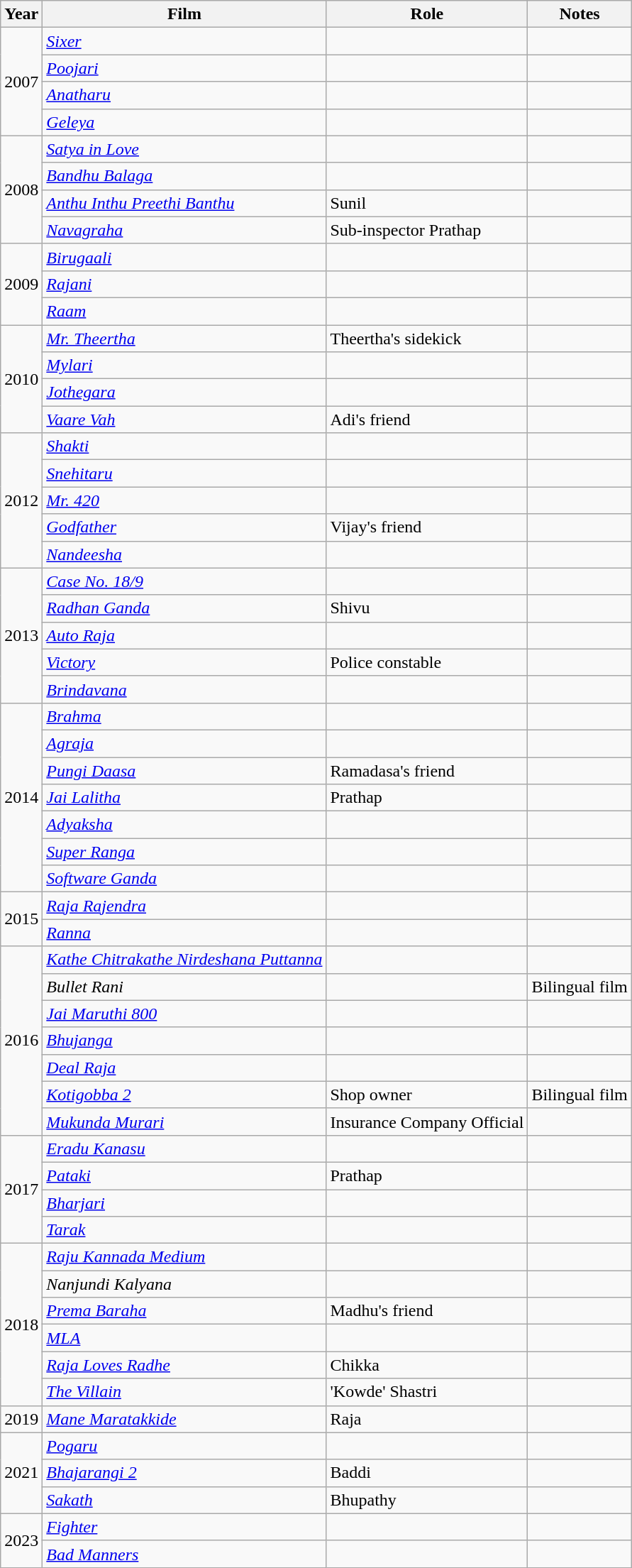<table class="wikitable sortable">
<tr>
<th>Year</th>
<th>Film</th>
<th>Role</th>
<th>Notes</th>
</tr>
<tr>
<td rowspan="4">2007</td>
<td><em><a href='#'>Sixer</a></em></td>
<td></td>
<td></td>
</tr>
<tr>
<td><em><a href='#'>Poojari</a></em></td>
<td></td>
<td></td>
</tr>
<tr>
<td><em><a href='#'>Anatharu</a></em></td>
<td></td>
<td></td>
</tr>
<tr>
<td><em><a href='#'>Geleya</a></em></td>
<td></td>
<td></td>
</tr>
<tr>
<td rowspan="4">2008</td>
<td><em><a href='#'>Satya in Love</a></em></td>
<td></td>
<td></td>
</tr>
<tr>
<td><em><a href='#'>Bandhu Balaga</a></em></td>
<td></td>
<td></td>
</tr>
<tr>
<td><em><a href='#'>Anthu Inthu Preethi Banthu</a></em></td>
<td>Sunil</td>
<td></td>
</tr>
<tr>
<td><em><a href='#'>Navagraha</a></em></td>
<td>Sub-inspector Prathap</td>
<td></td>
</tr>
<tr>
<td rowspan="3">2009</td>
<td><em><a href='#'>Birugaali</a></em></td>
<td></td>
<td></td>
</tr>
<tr>
<td><em><a href='#'>Rajani</a></em></td>
<td></td>
<td></td>
</tr>
<tr>
<td><em><a href='#'>Raam</a> </em></td>
<td></td>
<td></td>
</tr>
<tr>
<td rowspan="4">2010</td>
<td><em><a href='#'>Mr. Theertha</a></em></td>
<td>Theertha's sidekick</td>
<td></td>
</tr>
<tr>
<td><em><a href='#'>Mylari</a></em></td>
<td></td>
<td></td>
</tr>
<tr>
<td><em><a href='#'>Jothegara</a></em></td>
<td></td>
<td></td>
</tr>
<tr>
<td><em><a href='#'>Vaare Vah</a></em></td>
<td>Adi's friend</td>
<td></td>
</tr>
<tr>
<td rowspan="5">2012</td>
<td><em><a href='#'>Shakti</a></em></td>
<td></td>
<td></td>
</tr>
<tr>
<td><em><a href='#'>Snehitaru</a></em></td>
<td></td>
<td></td>
</tr>
<tr>
<td><em><a href='#'>Mr. 420</a></em></td>
<td></td>
<td></td>
</tr>
<tr>
<td><em><a href='#'>Godfather</a></em></td>
<td>Vijay's friend</td>
<td></td>
</tr>
<tr>
<td><em><a href='#'>Nandeesha</a></em></td>
<td></td>
<td></td>
</tr>
<tr>
<td rowspan="5">2013</td>
<td><em><a href='#'>Case No. 18/9</a></em></td>
<td></td>
<td></td>
</tr>
<tr>
<td><em><a href='#'>Radhan Ganda</a></em></td>
<td>Shivu</td>
<td></td>
</tr>
<tr>
<td><em><a href='#'>Auto Raja</a></em></td>
<td></td>
<td></td>
</tr>
<tr>
<td><em><a href='#'>Victory</a></em></td>
<td>Police constable</td>
<td></td>
</tr>
<tr>
<td><em><a href='#'>Brindavana</a></em></td>
<td></td>
<td></td>
</tr>
<tr>
<td rowspan="7">2014</td>
<td><em><a href='#'>Brahma</a></em></td>
<td></td>
<td></td>
</tr>
<tr>
<td><em><a href='#'>Agraja</a></em></td>
<td></td>
<td></td>
</tr>
<tr>
<td><em><a href='#'>Pungi Daasa</a></em></td>
<td>Ramadasa's friend</td>
<td></td>
</tr>
<tr>
<td><em><a href='#'>Jai Lalitha</a></em></td>
<td>Prathap</td>
<td></td>
</tr>
<tr>
<td><em><a href='#'>Adyaksha</a></em></td>
<td></td>
<td></td>
</tr>
<tr>
<td><em><a href='#'>Super Ranga</a></em></td>
<td></td>
<td></td>
</tr>
<tr>
<td><em><a href='#'>Software Ganda</a></em></td>
<td></td>
<td></td>
</tr>
<tr>
<td rowspan="2">2015</td>
<td><em><a href='#'>Raja Rajendra</a></em></td>
<td></td>
<td></td>
</tr>
<tr>
<td><em><a href='#'>Ranna</a></em></td>
<td></td>
<td></td>
</tr>
<tr>
<td rowspan="7">2016</td>
<td><em><a href='#'>Kathe Chitrakathe Nirdeshana Puttanna</a></em></td>
<td></td>
<td></td>
</tr>
<tr>
<td><em>Bullet Rani</em></td>
<td></td>
<td>Bilingual film</td>
</tr>
<tr>
<td><em><a href='#'>Jai Maruthi 800</a></em></td>
<td></td>
<td></td>
</tr>
<tr>
<td><em><a href='#'>Bhujanga</a></em></td>
<td></td>
<td></td>
</tr>
<tr>
<td><em><a href='#'>Deal Raja</a></em></td>
<td></td>
<td></td>
</tr>
<tr>
<td><em><a href='#'>Kotigobba 2</a></em></td>
<td>Shop owner</td>
<td>Bilingual film</td>
</tr>
<tr>
<td><em><a href='#'>Mukunda Murari</a></em></td>
<td>Insurance Company Official</td>
<td></td>
</tr>
<tr>
<td rowspan="4">2017</td>
<td><em><a href='#'>Eradu Kanasu</a></em></td>
<td></td>
<td></td>
</tr>
<tr>
<td><em><a href='#'>Pataki</a></em></td>
<td>Prathap</td>
<td></td>
</tr>
<tr>
<td><em><a href='#'>Bharjari</a></em></td>
<td></td>
<td></td>
</tr>
<tr>
<td><em><a href='#'>Tarak</a></em></td>
<td></td>
<td></td>
</tr>
<tr>
<td rowspan="6">2018</td>
<td><em><a href='#'>Raju Kannada Medium</a></em></td>
<td></td>
<td></td>
</tr>
<tr>
<td><em>Nanjundi Kalyana</em></td>
<td></td>
<td></td>
</tr>
<tr>
<td><em><a href='#'>Prema Baraha</a></em></td>
<td>Madhu's friend</td>
<td></td>
</tr>
<tr>
<td><em><a href='#'>MLA</a></em></td>
<td></td>
<td></td>
</tr>
<tr>
<td><em><a href='#'>Raja Loves Radhe</a></em></td>
<td>Chikka</td>
<td></td>
</tr>
<tr>
<td><em><a href='#'>The Villain</a></em></td>
<td>'Kowde' Shastri</td>
<td></td>
</tr>
<tr>
<td>2019</td>
<td><em><a href='#'>Mane Maratakkide</a></em></td>
<td>Raja</td>
<td></td>
</tr>
<tr>
<td rowspan="3">2021</td>
<td><em><a href='#'>Pogaru</a></em></td>
<td></td>
<td></td>
</tr>
<tr>
<td><em><a href='#'>Bhajarangi 2</a></em></td>
<td>Baddi</td>
<td></td>
</tr>
<tr>
<td><em><a href='#'>Sakath</a></em></td>
<td>Bhupathy</td>
<td></td>
</tr>
<tr>
<td rowspan="2">2023</td>
<td><em><a href='#'>Fighter</a></em></td>
<td></td>
<td></td>
</tr>
<tr>
<td><em><a href='#'>Bad Manners</a></em></td>
<td></td>
<td></td>
</tr>
</table>
